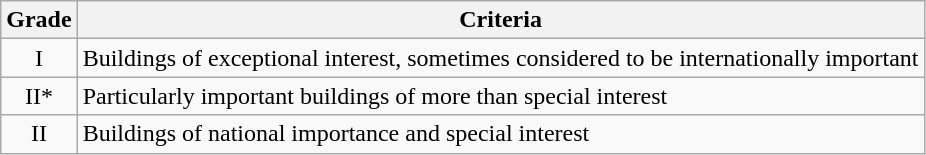<table class="wikitable">
<tr>
<th>Grade</th>
<th>Criteria</th>
</tr>
<tr>
<td align="center" >I</td>
<td>Buildings of exceptional interest, sometimes considered to be internationally important</td>
</tr>
<tr>
<td align="center" >II*</td>
<td>Particularly important buildings of more than special interest</td>
</tr>
<tr>
<td align="center" >II</td>
<td>Buildings of national importance and special interest</td>
</tr>
</table>
